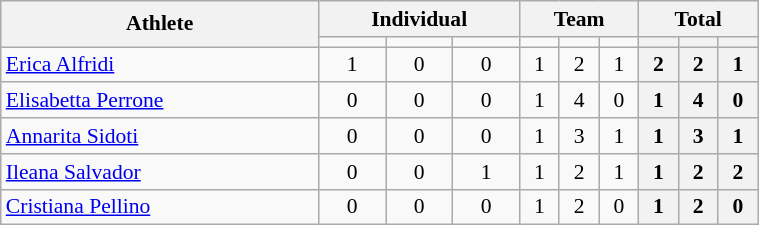<table class="wikitable" width=40% style="font-size:90%; text-align:center;">
<tr>
<th rowspan=2>Athlete</th>
<th colspan=3>Individual</th>
<th colspan=3>Team</th>
<th colspan=3>Total</th>
</tr>
<tr>
<td></td>
<td></td>
<td></td>
<td></td>
<td></td>
<td></td>
<th></th>
<th></th>
<th></th>
</tr>
<tr>
<td align=left><a href='#'>Erica Alfridi</a></td>
<td>1</td>
<td>0</td>
<td>0</td>
<td>1</td>
<td>2</td>
<td>1</td>
<th>2</th>
<th>2</th>
<th>1</th>
</tr>
<tr>
<td align=left><a href='#'>Elisabetta Perrone</a></td>
<td>0</td>
<td>0</td>
<td>0</td>
<td>1</td>
<td>4</td>
<td>0</td>
<th>1</th>
<th>4</th>
<th>0</th>
</tr>
<tr>
<td align=left><a href='#'>Annarita Sidoti</a></td>
<td>0</td>
<td>0</td>
<td>0</td>
<td>1</td>
<td>3</td>
<td>1</td>
<th>1</th>
<th>3</th>
<th>1</th>
</tr>
<tr>
<td align=left><a href='#'>Ileana Salvador</a></td>
<td>0</td>
<td>0</td>
<td>1</td>
<td>1</td>
<td>2</td>
<td>1</td>
<th>1</th>
<th>2</th>
<th>2</th>
</tr>
<tr>
<td align=left><a href='#'>Cristiana Pellino</a></td>
<td>0</td>
<td>0</td>
<td>0</td>
<td>1</td>
<td>2</td>
<td>0</td>
<th>1</th>
<th>2</th>
<th>0</th>
</tr>
</table>
